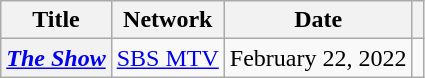<table class="wikitable plainrowheaders">
<tr>
<th scope="col">Title</th>
<th scope="col">Network</th>
<th scope="col">Date</th>
<th scope="col"></th>
</tr>
<tr>
<th scope="row"><em><a href='#'>The Show</a></em></th>
<td><a href='#'>SBS MTV</a></td>
<td>February 22, 2022</td>
<td style="text-align:center"></td>
</tr>
</table>
